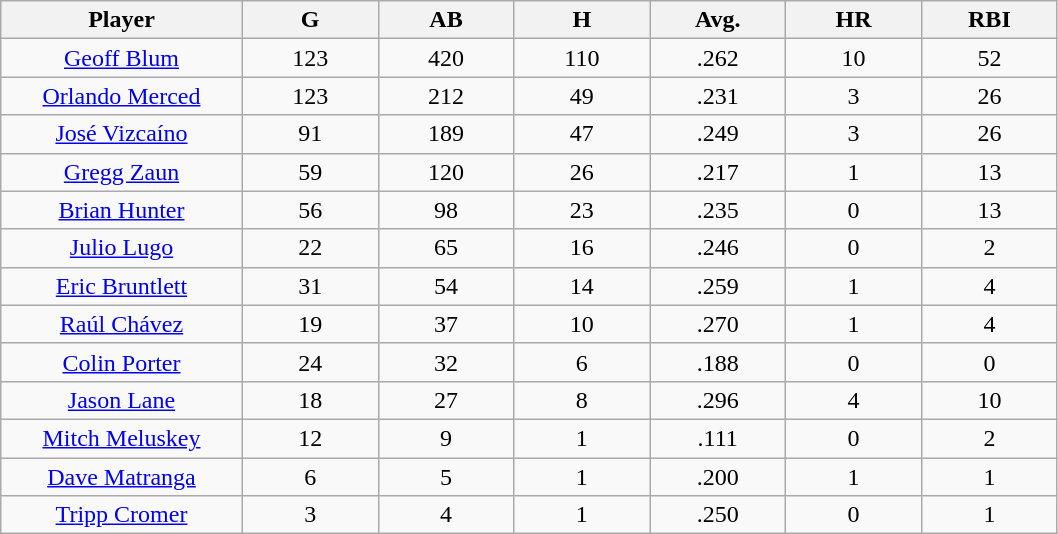<table class="wikitable sortable">
<tr>
<th bgcolor="#DDDDFF" width="16%">Player</th>
<th bgcolor="#DDDDFF" width="9%">G</th>
<th bgcolor="#DDDDFF" width="9%">AB</th>
<th bgcolor="#DDDDFF" width="9%">H</th>
<th bgcolor="#DDDDFF" width="9%">Avg.</th>
<th bgcolor="#DDDDFF" width="9%">HR</th>
<th bgcolor="#DDDDFF" width="9%">RBI</th>
</tr>
<tr align=center>
<td><a href='#'>Geoff Blum</a></td>
<td>123</td>
<td>420</td>
<td>110</td>
<td>.262</td>
<td>10</td>
<td>52</td>
</tr>
<tr align=center>
<td><a href='#'>Orlando Merced</a></td>
<td>123</td>
<td>212</td>
<td>49</td>
<td>.231</td>
<td>3</td>
<td>26</td>
</tr>
<tr align=center>
<td><a href='#'>José Vizcaíno</a></td>
<td>91</td>
<td>189</td>
<td>47</td>
<td>.249</td>
<td>3</td>
<td>26</td>
</tr>
<tr align=center>
<td><a href='#'>Gregg Zaun</a></td>
<td>59</td>
<td>120</td>
<td>26</td>
<td>.217</td>
<td>1</td>
<td>13</td>
</tr>
<tr align=center>
<td><a href='#'>Brian Hunter</a></td>
<td>56</td>
<td>98</td>
<td>23</td>
<td>.235</td>
<td>0</td>
<td>13</td>
</tr>
<tr align=center>
<td><a href='#'>Julio Lugo</a></td>
<td>22</td>
<td>65</td>
<td>16</td>
<td>.246</td>
<td>0</td>
<td>2</td>
</tr>
<tr align=center>
<td><a href='#'>Eric Bruntlett</a></td>
<td>31</td>
<td>54</td>
<td>14</td>
<td>.259</td>
<td>1</td>
<td>4</td>
</tr>
<tr align=center>
<td><a href='#'>Raúl Chávez</a></td>
<td>19</td>
<td>37</td>
<td>10</td>
<td>.270</td>
<td>1</td>
<td>4</td>
</tr>
<tr align=center>
<td><a href='#'>Colin Porter</a></td>
<td>24</td>
<td>32</td>
<td>6</td>
<td>.188</td>
<td>0</td>
<td>0</td>
</tr>
<tr align=center>
<td><a href='#'>Jason Lane</a></td>
<td>18</td>
<td>27</td>
<td>8</td>
<td>.296</td>
<td>4</td>
<td>10</td>
</tr>
<tr align=center>
<td><a href='#'>Mitch Meluskey</a></td>
<td>12</td>
<td>9</td>
<td>1</td>
<td>.111</td>
<td>0</td>
<td>2</td>
</tr>
<tr align=center>
<td><a href='#'>Dave Matranga</a></td>
<td>6</td>
<td>5</td>
<td>1</td>
<td>.200</td>
<td>1</td>
<td>1</td>
</tr>
<tr align=center>
<td><a href='#'>Tripp Cromer</a></td>
<td>3</td>
<td>4</td>
<td>1</td>
<td>.250</td>
<td>0</td>
<td>1</td>
</tr>
</table>
